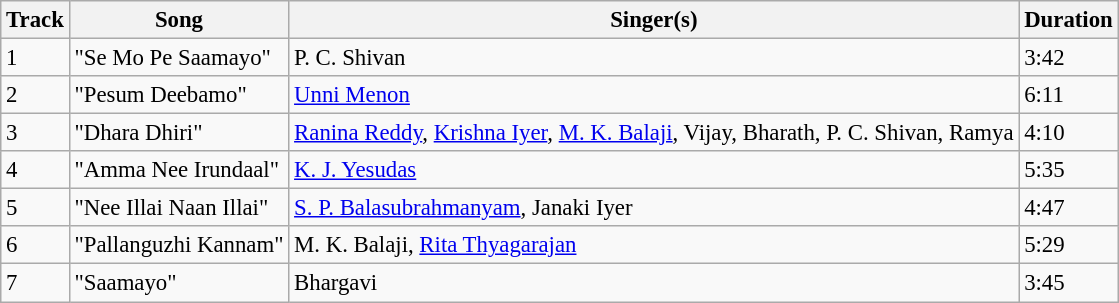<table class="wikitable" style="font-size:95%;">
<tr>
<th>Track</th>
<th>Song</th>
<th>Singer(s)</th>
<th>Duration</th>
</tr>
<tr>
<td>1</td>
<td>"Se Mo Pe Saamayo"</td>
<td>P. C. Shivan</td>
<td>3:42</td>
</tr>
<tr>
<td>2</td>
<td>"Pesum Deebamo"</td>
<td><a href='#'>Unni Menon</a></td>
<td>6:11</td>
</tr>
<tr>
<td>3</td>
<td>"Dhara Dhiri"</td>
<td><a href='#'>Ranina Reddy</a>, <a href='#'>Krishna Iyer</a>, <a href='#'>M. K. Balaji</a>, Vijay, Bharath, P. C. Shivan, Ramya</td>
<td>4:10</td>
</tr>
<tr>
<td>4</td>
<td>"Amma Nee Irundaal"</td>
<td><a href='#'>K. J. Yesudas</a></td>
<td>5:35</td>
</tr>
<tr>
<td>5</td>
<td>"Nee Illai Naan Illai"</td>
<td><a href='#'>S. P. Balasubrahmanyam</a>, Janaki Iyer</td>
<td>4:47</td>
</tr>
<tr>
<td>6</td>
<td>"Pallanguzhi Kannam"</td>
<td>M. K. Balaji, <a href='#'>Rita Thyagarajan</a></td>
<td>5:29</td>
</tr>
<tr>
<td>7</td>
<td>"Saamayo"</td>
<td>Bhargavi</td>
<td>3:45</td>
</tr>
</table>
